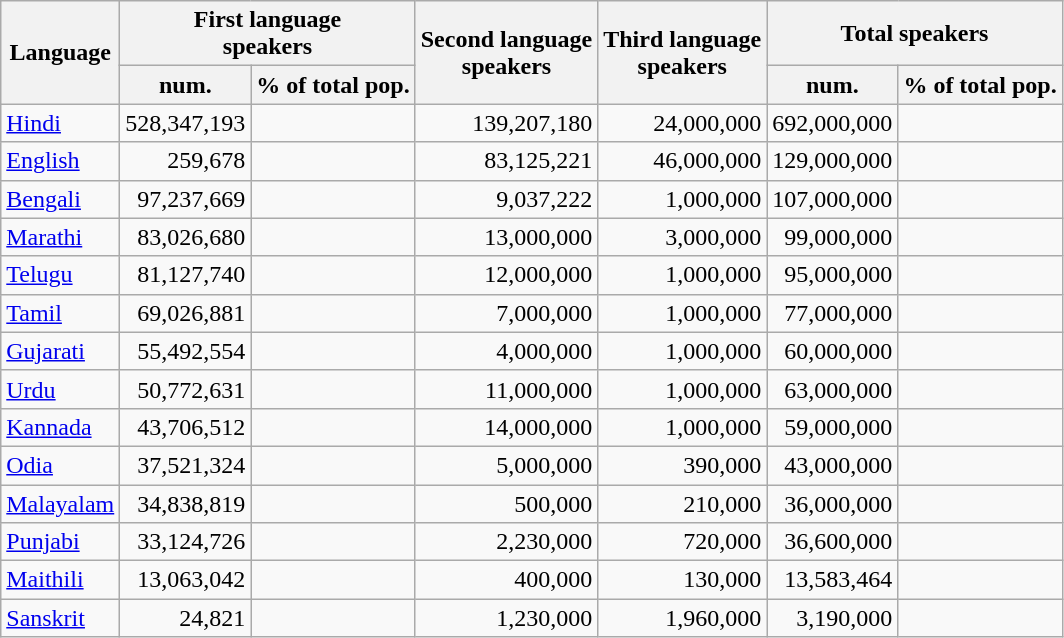<table class="wikitable sortable" style="text-align:right;">
<tr>
<th rowspan="2">Language</th>
<th colspan="2">First language<br>speakers</th>
<th rowspan="2">Second language<br>speakers</th>
<th rowspan="2">Third language<br>speakers</th>
<th colspan="2">Total speakers</th>
</tr>
<tr>
<th>num.</th>
<th>% of total pop.</th>
<th>num.</th>
<th>% of total pop.</th>
</tr>
<tr>
<td align=left><a href='#'>Hindi</a></td>
<td>528,347,193</td>
<td></td>
<td>139,207,180</td>
<td>24,000,000</td>
<td>692,000,000</td>
<td></td>
</tr>
<tr>
<td align=left><a href='#'>English</a></td>
<td>259,678</td>
<td></td>
<td>83,125,221</td>
<td>46,000,000</td>
<td>129,000,000</td>
<td></td>
</tr>
<tr>
<td align=left><a href='#'>Bengali</a></td>
<td>97,237,669</td>
<td></td>
<td>9,037,222</td>
<td>1,000,000</td>
<td>107,000,000</td>
<td></td>
</tr>
<tr>
<td align=left><a href='#'>Marathi</a></td>
<td>83,026,680</td>
<td></td>
<td>13,000,000</td>
<td>3,000,000</td>
<td>99,000,000</td>
<td></td>
</tr>
<tr>
<td align=left><a href='#'>Telugu</a></td>
<td>81,127,740</td>
<td></td>
<td>12,000,000</td>
<td>1,000,000</td>
<td>95,000,000</td>
<td></td>
</tr>
<tr>
<td align=left><a href='#'>Tamil</a></td>
<td>69,026,881</td>
<td></td>
<td>7,000,000</td>
<td>1,000,000</td>
<td>77,000,000</td>
<td></td>
</tr>
<tr>
<td align=left><a href='#'>Gujarati</a></td>
<td>55,492,554</td>
<td></td>
<td>4,000,000</td>
<td>1,000,000</td>
<td>60,000,000</td>
<td></td>
</tr>
<tr>
<td align=left><a href='#'>Urdu</a></td>
<td>50,772,631</td>
<td></td>
<td>11,000,000</td>
<td>1,000,000</td>
<td>63,000,000</td>
<td></td>
</tr>
<tr>
<td align=left><a href='#'>Kannada</a></td>
<td>43,706,512</td>
<td></td>
<td>14,000,000</td>
<td>1,000,000</td>
<td>59,000,000</td>
<td></td>
</tr>
<tr>
<td align=left><a href='#'>Odia</a></td>
<td>37,521,324</td>
<td></td>
<td>5,000,000</td>
<td>390,000</td>
<td>43,000,000</td>
<td></td>
</tr>
<tr>
<td align=left><a href='#'>Malayalam</a></td>
<td>34,838,819</td>
<td></td>
<td>500,000</td>
<td>210,000</td>
<td>36,000,000</td>
<td></td>
</tr>
<tr>
<td align=left><a href='#'>Punjabi</a></td>
<td>33,124,726</td>
<td></td>
<td>2,230,000</td>
<td>720,000</td>
<td>36,600,000</td>
<td></td>
</tr>
<tr>
<td align=left><a href='#'>Maithili</a></td>
<td>13,063,042</td>
<td></td>
<td>400,000</td>
<td>130,000</td>
<td>13,583,464</td>
<td></td>
</tr>
<tr>
<td align=left><a href='#'>Sanskrit</a></td>
<td>24,821</td>
<td></td>
<td>1,230,000</td>
<td>1,960,000</td>
<td>3,190,000</td>
<td></td>
</tr>
</table>
